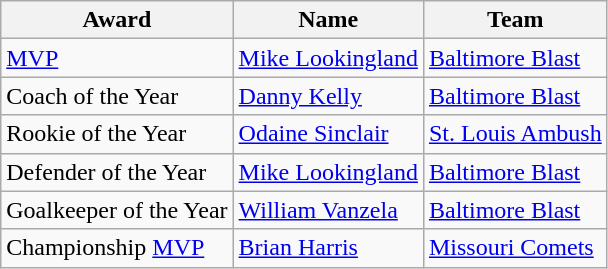<table class="wikitable">
<tr>
<th>Award</th>
<th>Name</th>
<th>Team</th>
</tr>
<tr>
<td><a href='#'>MVP</a></td>
<td><a href='#'>Mike Lookingland</a></td>
<td><a href='#'>Baltimore Blast</a></td>
</tr>
<tr>
<td>Coach of the Year</td>
<td><a href='#'>Danny Kelly</a></td>
<td><a href='#'>Baltimore Blast</a></td>
</tr>
<tr>
<td>Rookie of the Year</td>
<td><a href='#'>Odaine Sinclair</a></td>
<td><a href='#'>St. Louis Ambush</a></td>
</tr>
<tr>
<td>Defender of the Year</td>
<td><a href='#'>Mike Lookingland</a></td>
<td><a href='#'>Baltimore Blast</a></td>
</tr>
<tr>
<td>Goalkeeper of the Year</td>
<td><a href='#'>William Vanzela</a></td>
<td><a href='#'>Baltimore Blast</a></td>
</tr>
<tr>
<td>Championship <a href='#'>MVP</a></td>
<td><a href='#'>Brian Harris</a></td>
<td><a href='#'>Missouri Comets</a></td>
</tr>
</table>
